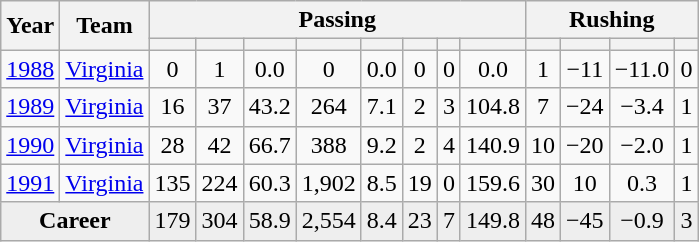<table class="wikitable sortable" style="text-align:center;">
<tr>
<th rowspan=2>Year</th>
<th rowspan=2>Team</th>
<th colspan=8>Passing</th>
<th colspan=4>Rushing</th>
</tr>
<tr>
<th></th>
<th></th>
<th></th>
<th></th>
<th></th>
<th></th>
<th></th>
<th></th>
<th></th>
<th></th>
<th></th>
<th></th>
</tr>
<tr>
<td><a href='#'>1988</a></td>
<td><a href='#'>Virginia</a></td>
<td>0</td>
<td>1</td>
<td>0.0</td>
<td>0</td>
<td>0.0</td>
<td>0</td>
<td>0</td>
<td>0.0</td>
<td>1</td>
<td>−11</td>
<td>−11.0</td>
<td>0</td>
</tr>
<tr>
<td><a href='#'>1989</a></td>
<td><a href='#'>Virginia</a></td>
<td>16</td>
<td>37</td>
<td>43.2</td>
<td>264</td>
<td>7.1</td>
<td>2</td>
<td>3</td>
<td>104.8</td>
<td>7</td>
<td>−24</td>
<td>−3.4</td>
<td>1</td>
</tr>
<tr>
<td><a href='#'>1990</a></td>
<td><a href='#'>Virginia</a></td>
<td>28</td>
<td>42</td>
<td>66.7</td>
<td>388</td>
<td>9.2</td>
<td>2</td>
<td>4</td>
<td>140.9</td>
<td>10</td>
<td>−20</td>
<td>−2.0</td>
<td>1</td>
</tr>
<tr>
<td><a href='#'>1991</a></td>
<td><a href='#'>Virginia</a></td>
<td>135</td>
<td>224</td>
<td>60.3</td>
<td>1,902</td>
<td>8.5</td>
<td>19</td>
<td>0</td>
<td>159.6</td>
<td>30</td>
<td>10</td>
<td>0.3</td>
<td>1</td>
</tr>
<tr class="sortbottom" style="background:#eee;">
<td colspan=2><strong>Career</strong></td>
<td>179</td>
<td>304</td>
<td>58.9</td>
<td>2,554</td>
<td>8.4</td>
<td>23</td>
<td>7</td>
<td>149.8</td>
<td>48</td>
<td>−45</td>
<td>−0.9</td>
<td>3</td>
</tr>
</table>
